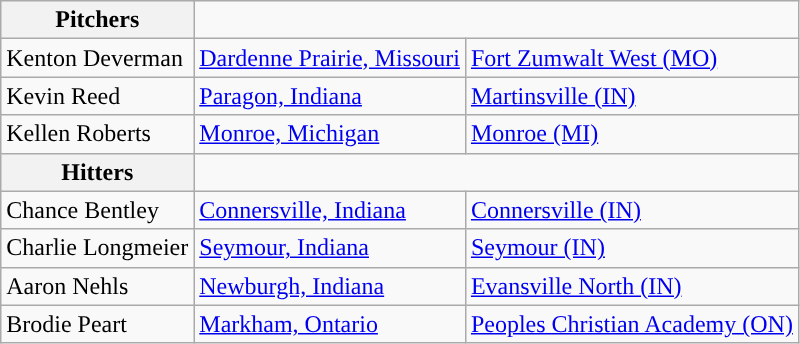<table class="wikitable">
<tr>
<th>Pitchers</th>
</tr>
<tr>
<td>Kenton Deverman</td>
<td><a href='#'>Dardenne Prairie, Missouri</a></td>
<td><a href='#'>Fort Zumwalt West (MO)</a></td>
</tr>
<tr>
<td>Kevin Reed</td>
<td><a href='#'>Paragon, Indiana</a></td>
<td><a href='#'>Martinsville (IN)</a></td>
</tr>
<tr>
<td>Kellen Roberts</td>
<td><a href='#'>Monroe, Michigan</a></td>
<td><a href='#'>Monroe (MI)</a></td>
</tr>
<tr>
<th>Hitters</th>
</tr>
<tr>
<td>Chance Bentley</td>
<td><a href='#'>Connersville, Indiana</a></td>
<td><a href='#'>Connersville (IN)</a></td>
</tr>
<tr>
<td>Charlie Longmeier</td>
<td><a href='#'>Seymour, Indiana</a></td>
<td><a href='#'>Seymour (IN)</a></td>
</tr>
<tr>
<td>Aaron Nehls</td>
<td><a href='#'>Newburgh, Indiana</a></td>
<td><a href='#'>Evansville North (IN)</a></td>
</tr>
<tr>
<td>Brodie Peart</td>
<td><a href='#'>Markham, Ontario</a></td>
<td><a href='#'>Peoples Christian Academy (ON)</a></td>
</tr>
</table>
